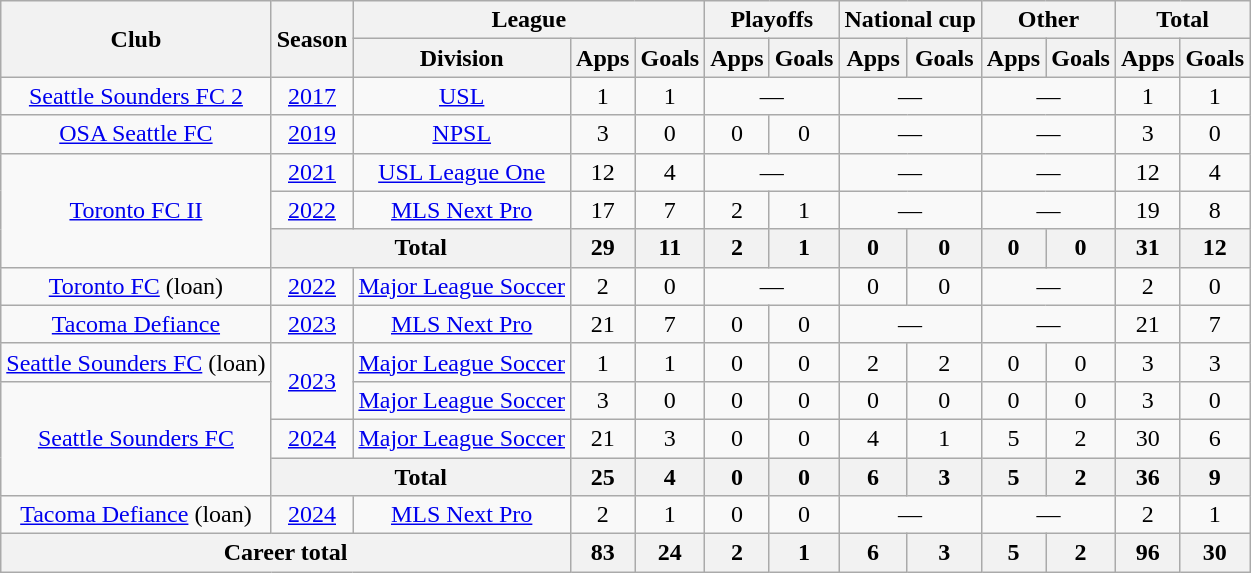<table class=wikitable style="text-align: center;">
<tr>
<th rowspan=2>Club</th>
<th rowspan=2>Season</th>
<th colspan=3>League</th>
<th colspan=2>Playoffs</th>
<th colspan=2>National cup</th>
<th colspan=2>Other</th>
<th colspan=2>Total</th>
</tr>
<tr>
<th>Division</th>
<th>Apps</th>
<th>Goals</th>
<th>Apps</th>
<th>Goals</th>
<th>Apps</th>
<th>Goals</th>
<th>Apps</th>
<th>Goals</th>
<th>Apps</th>
<th>Goals</th>
</tr>
<tr>
<td><a href='#'>Seattle Sounders FC 2</a></td>
<td><a href='#'>2017</a></td>
<td><a href='#'>USL</a></td>
<td>1</td>
<td>1</td>
<td colspan=2>—</td>
<td colspan=2>—</td>
<td colspan=2>—</td>
<td>1</td>
<td>1</td>
</tr>
<tr>
<td><a href='#'>OSA Seattle FC</a></td>
<td><a href='#'>2019</a></td>
<td><a href='#'>NPSL</a></td>
<td>3</td>
<td>0</td>
<td>0</td>
<td>0</td>
<td colspan=2>—</td>
<td colspan=2>—</td>
<td>3</td>
<td>0</td>
</tr>
<tr>
<td rowspan=3><a href='#'>Toronto FC II</a></td>
<td><a href='#'>2021</a></td>
<td><a href='#'>USL League One</a></td>
<td>12</td>
<td>4</td>
<td colspan=2>—</td>
<td colspan=2>—</td>
<td colspan=2>—</td>
<td>12</td>
<td>4</td>
</tr>
<tr>
<td><a href='#'>2022</a></td>
<td><a href='#'>MLS Next Pro</a></td>
<td>17</td>
<td>7</td>
<td>2</td>
<td>1</td>
<td colspan=2>—</td>
<td colspan=2>—</td>
<td>19</td>
<td>8</td>
</tr>
<tr>
<th colspan="2">Total</th>
<th>29</th>
<th>11</th>
<th>2</th>
<th>1</th>
<th>0</th>
<th>0</th>
<th>0</th>
<th>0</th>
<th>31</th>
<th>12</th>
</tr>
<tr>
<td><a href='#'>Toronto FC</a> (loan)</td>
<td><a href='#'>2022</a></td>
<td><a href='#'>Major League Soccer</a></td>
<td>2</td>
<td>0</td>
<td colspan=2>—</td>
<td>0</td>
<td>0</td>
<td colspan=2>—</td>
<td>2</td>
<td>0</td>
</tr>
<tr>
<td><a href='#'>Tacoma Defiance</a></td>
<td><a href='#'>2023</a></td>
<td><a href='#'>MLS Next Pro</a></td>
<td>21</td>
<td>7</td>
<td>0</td>
<td>0</td>
<td colspan=2>—</td>
<td colspan=2>—</td>
<td>21</td>
<td>7</td>
</tr>
<tr>
<td><a href='#'>Seattle Sounders FC</a> (loan)</td>
<td rowspan=2><a href='#'>2023</a></td>
<td><a href='#'>Major League Soccer</a></td>
<td>1</td>
<td>1</td>
<td>0</td>
<td>0</td>
<td>2</td>
<td>2</td>
<td>0</td>
<td>0</td>
<td>3</td>
<td>3</td>
</tr>
<tr>
<td rowspan=3><a href='#'>Seattle Sounders FC</a></td>
<td><a href='#'>Major League Soccer</a></td>
<td>3</td>
<td>0</td>
<td>0</td>
<td>0</td>
<td>0</td>
<td>0</td>
<td>0</td>
<td>0</td>
<td>3</td>
<td>0</td>
</tr>
<tr>
<td><a href='#'>2024</a></td>
<td><a href='#'>Major League Soccer</a></td>
<td>21</td>
<td>3</td>
<td>0</td>
<td>0</td>
<td>4</td>
<td>1</td>
<td>5</td>
<td>2</td>
<td>30</td>
<td>6</td>
</tr>
<tr>
<th colspan="2">Total</th>
<th>25</th>
<th>4</th>
<th>0</th>
<th>0</th>
<th>6</th>
<th>3</th>
<th>5</th>
<th>2</th>
<th>36</th>
<th>9</th>
</tr>
<tr>
<td><a href='#'>Tacoma Defiance</a> (loan)</td>
<td><a href='#'>2024</a></td>
<td><a href='#'>MLS Next Pro</a></td>
<td>2</td>
<td>1</td>
<td>0</td>
<td>0</td>
<td colspan=2>—</td>
<td colspan=2>—</td>
<td>2</td>
<td>1</td>
</tr>
<tr>
<th colspan=3>Career total</th>
<th>83</th>
<th>24</th>
<th>2</th>
<th>1</th>
<th>6</th>
<th>3</th>
<th>5</th>
<th>2</th>
<th>96</th>
<th>30</th>
</tr>
</table>
